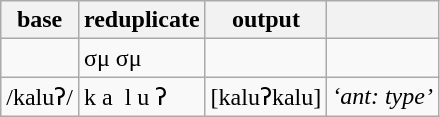<table class="wikitable">
<tr>
<th>base</th>
<th>reduplicate</th>
<th>output</th>
<th></th>
</tr>
<tr>
<td></td>
<td>σμ σμ</td>
<td></td>
<td></td>
</tr>
<tr>
<td>/kaluʔ/</td>
<td>k  a  l  u  ʔ</td>
<td>[kaluʔkalu]</td>
<td><em>‘ant: type’</em></td>
</tr>
</table>
